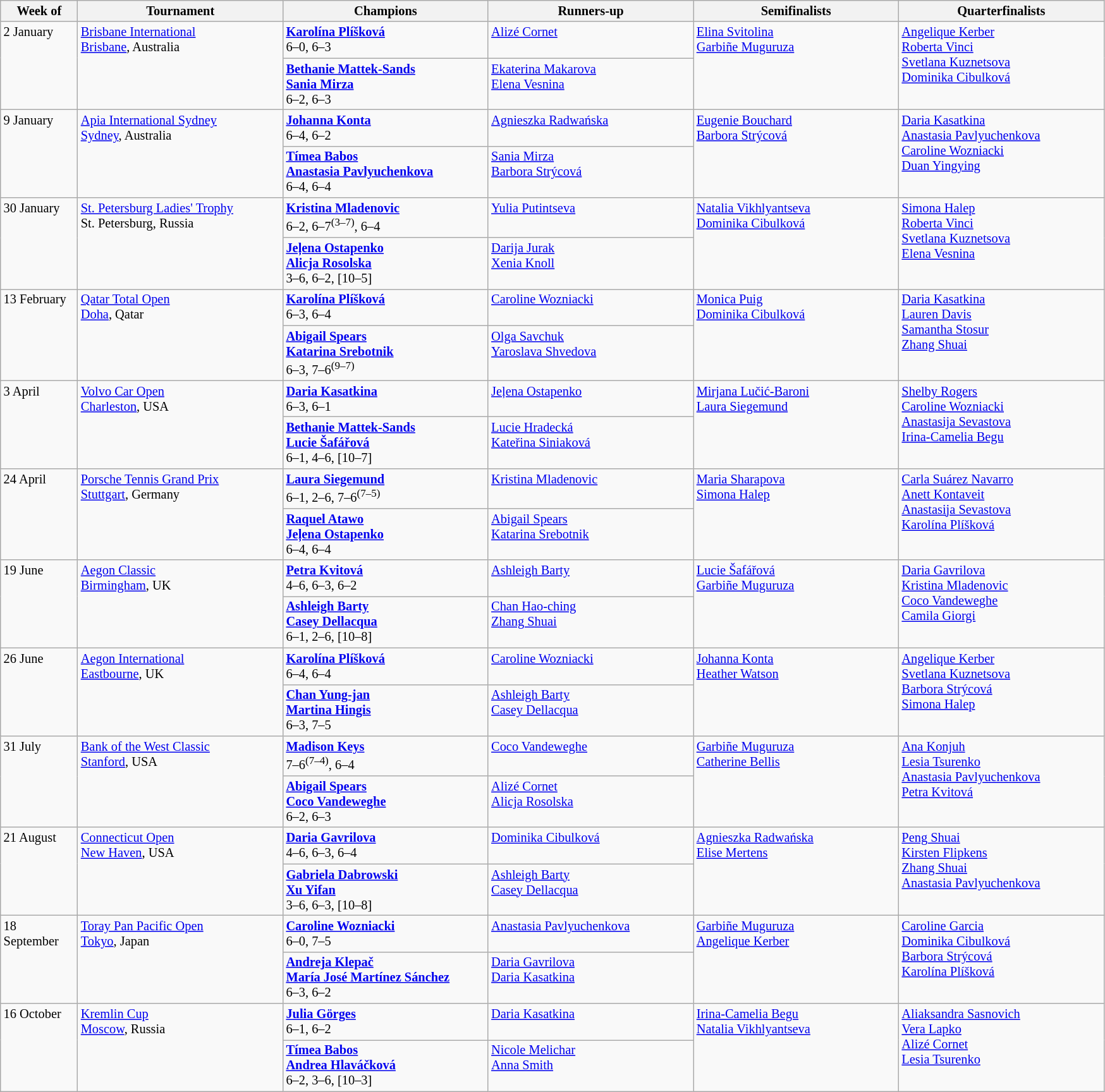<table class="wikitable" style="font-size:85%;">
<tr>
<th width="75">Week of</th>
<th width="210">Tournament</th>
<th width="210">Champions</th>
<th width="210">Runners-up</th>
<th width="210">Semifinalists</th>
<th width="210">Quarterfinalists</th>
</tr>
<tr valign=top>
<td rowspan=2>2 January</td>
<td rowspan=2><a href='#'>Brisbane International</a><br> <a href='#'>Brisbane</a>, Australia</td>
<td><strong> <a href='#'>Karolína Plíšková</a></strong> <br> 6–0, 6–3</td>
<td> <a href='#'>Alizé Cornet</a></td>
<td rowspan=2> <a href='#'>Elina Svitolina</a><br> <a href='#'>Garbiñe Muguruza</a></td>
<td rowspan=2> <a href='#'>Angelique Kerber</a><br> <a href='#'>Roberta Vinci</a><br> <a href='#'>Svetlana Kuznetsova</a><br> <a href='#'>Dominika Cibulková</a></td>
</tr>
<tr valign=top>
<td><strong> <a href='#'>Bethanie Mattek-Sands</a><br> <a href='#'>Sania Mirza</a></strong><br> 6–2, 6–3</td>
<td> <a href='#'>Ekaterina Makarova</a><br> <a href='#'>Elena Vesnina</a></td>
</tr>
<tr valign=top>
<td rowspan=2>9 January</td>
<td rowspan=2><a href='#'>Apia International Sydney</a><br> <a href='#'>Sydney</a>, Australia</td>
<td><strong> <a href='#'>Johanna Konta</a></strong> <br> 6–4, 6–2</td>
<td> <a href='#'>Agnieszka Radwańska</a></td>
<td rowspan=2> <a href='#'>Eugenie Bouchard</a><br> <a href='#'>Barbora Strýcová</a></td>
<td rowspan=2> <a href='#'>Daria Kasatkina</a><br> <a href='#'>Anastasia Pavlyuchenkova</a><br> <a href='#'>Caroline Wozniacki</a><br> <a href='#'>Duan Yingying</a></td>
</tr>
<tr valign=top>
<td><strong> <a href='#'>Tímea Babos</a><br> <a href='#'>Anastasia Pavlyuchenkova</a></strong><br> 6–4, 6–4</td>
<td> <a href='#'>Sania Mirza</a><br> <a href='#'>Barbora Strýcová</a></td>
</tr>
<tr valign=top>
<td rowspan=2>30 January</td>
<td rowspan=2><a href='#'>St. Petersburg Ladies' Trophy</a><br> St. Petersburg, Russia</td>
<td> <strong><a href='#'>Kristina Mladenovic</a></strong><br> 6–2, 6–7<sup>(3–7)</sup>, 6–4</td>
<td> <a href='#'>Yulia Putintseva</a></td>
<td rowspan=2> <a href='#'>Natalia Vikhlyantseva</a><br> <a href='#'>Dominika Cibulková</a></td>
<td rowspan=2> <a href='#'>Simona Halep</a><br> <a href='#'>Roberta Vinci</a><br> <a href='#'>Svetlana Kuznetsova</a><br> <a href='#'>Elena Vesnina</a></td>
</tr>
<tr valign=top>
<td><strong> <a href='#'>Jeļena Ostapenko</a><br> <a href='#'>Alicja Rosolska</a></strong><br>3–6, 6–2, [10–5]</td>
<td> <a href='#'>Darija Jurak</a><br> <a href='#'>Xenia Knoll</a></td>
</tr>
<tr valign=top>
<td rowspan=2>13 February</td>
<td rowspan=2><a href='#'>Qatar Total Open</a><br> <a href='#'>Doha</a>, Qatar</td>
<td> <strong><a href='#'>Karolína Plíšková</a></strong><br>6–3, 6–4</td>
<td> <a href='#'>Caroline Wozniacki</a></td>
<td rowspan=2> <a href='#'>Monica Puig</a><br> <a href='#'>Dominika Cibulková</a></td>
<td rowspan=2> <a href='#'>Daria Kasatkina</a><br>  <a href='#'>Lauren Davis</a><br> <a href='#'>Samantha Stosur</a><br> <a href='#'>Zhang Shuai</a></td>
</tr>
<tr valign=top>
<td><strong> <a href='#'>Abigail Spears</a><br> <a href='#'>Katarina Srebotnik</a></strong><br>6–3, 7–6<sup>(9–7)</sup></td>
<td> <a href='#'>Olga Savchuk</a><br> <a href='#'>Yaroslava Shvedova</a></td>
</tr>
<tr valign=top>
<td rowspan=2>3 April</td>
<td rowspan=2><a href='#'>Volvo Car Open</a><br> <a href='#'>Charleston</a>, USA</td>
<td> <strong><a href='#'>Daria Kasatkina</a></strong><br>6–3, 6–1</td>
<td> <a href='#'>Jeļena Ostapenko</a></td>
<td rowspan=2> <a href='#'>Mirjana Lučić-Baroni</a><br> <a href='#'>Laura Siegemund</a></td>
<td rowspan=2> <a href='#'>Shelby Rogers</a><br> <a href='#'>Caroline Wozniacki</a><br> <a href='#'>Anastasija Sevastova</a><br> <a href='#'>Irina-Camelia Begu</a></td>
</tr>
<tr valign=top>
<td><strong> <a href='#'>Bethanie Mattek-Sands</a><br> <a href='#'>Lucie Šafářová</a></strong><br> 6–1, 4–6, [10–7]</td>
<td> <a href='#'>Lucie Hradecká</a><br> <a href='#'>Kateřina Siniaková</a></td>
</tr>
<tr valign=top>
<td rowspan=2>24 April</td>
<td rowspan=2><a href='#'>Porsche Tennis Grand Prix</a><br> <a href='#'>Stuttgart</a>, Germany</td>
<td><strong> <a href='#'>Laura Siegemund</a></strong> <br> 6–1, 2–6, 7–6<sup>(7–5)</sup></td>
<td> <a href='#'>Kristina Mladenovic</a></td>
<td rowspan=2> <a href='#'>Maria Sharapova</a><br> <a href='#'>Simona Halep</a></td>
<td rowspan=2> <a href='#'>Carla Suárez Navarro</a><br> <a href='#'>Anett Kontaveit</a><br> <a href='#'>Anastasija Sevastova</a><br> <a href='#'>Karolína Plíšková</a></td>
</tr>
<tr valign=top>
<td><strong> <a href='#'>Raquel Atawo</a> <br> <a href='#'>Jeļena Ostapenko</a></strong> <br> 6–4, 6–4</td>
<td> <a href='#'>Abigail Spears</a> <br>  <a href='#'>Katarina Srebotnik</a></td>
</tr>
<tr valign=top>
<td rowspan=2>19 June</td>
<td rowspan=2><a href='#'>Aegon Classic</a><br><a href='#'>Birmingham</a>, UK</td>
<td><strong> <a href='#'>Petra Kvitová</a></strong> <br> 4–6, 6–3, 6–2</td>
<td> <a href='#'>Ashleigh Barty</a></td>
<td rowspan=2> <a href='#'>Lucie Šafářová</a><br> <a href='#'>Garbiñe Muguruza</a></td>
<td rowspan=2> <a href='#'>Daria Gavrilova</a><br> <a href='#'>Kristina Mladenovic</a><br> <a href='#'>Coco Vandeweghe</a><br> <a href='#'>Camila Giorgi</a></td>
</tr>
<tr valign=top>
<td><strong> <a href='#'>Ashleigh Barty</a> <br> <a href='#'>Casey Dellacqua</a></strong> <br> 6–1, 2–6, [10–8]</td>
<td> <a href='#'>Chan Hao-ching</a> <br>  <a href='#'>Zhang Shuai</a></td>
</tr>
<tr valign=top>
<td rowspan=2>26 June</td>
<td rowspan=2><a href='#'>Aegon International</a><br> <a href='#'>Eastbourne</a>, UK</td>
<td> <strong><a href='#'>Karolína Plíšková</a></strong> <br> 6–4, 6–4</td>
<td> <a href='#'>Caroline Wozniacki</a></td>
<td rowspan=2> <a href='#'>Johanna Konta</a><br> <a href='#'>Heather Watson</a></td>
<td rowspan=2> <a href='#'>Angelique Kerber</a><br> <a href='#'>Svetlana Kuznetsova</a><br> <a href='#'>Barbora Strýcová</a><br> <a href='#'>Simona Halep</a></td>
</tr>
<tr valign=top>
<td><strong> <a href='#'>Chan Yung-jan</a> <br> <a href='#'>Martina Hingis</a></strong> <br> 6–3, 7–5</td>
<td> <a href='#'>Ashleigh Barty</a> <br>  <a href='#'>Casey Dellacqua</a></td>
</tr>
<tr valign=top>
<td rowspan=2>31 July</td>
<td rowspan=2><a href='#'>Bank of the West Classic</a><br> <a href='#'>Stanford</a>, USA</td>
<td> <strong><a href='#'>Madison Keys</a></strong> <br> 7–6<sup>(7–4)</sup>, 6–4</td>
<td> <a href='#'>Coco Vandeweghe</a></td>
<td rowspan=2> <a href='#'>Garbiñe Muguruza</a><br> <a href='#'>Catherine Bellis</a></td>
<td rowspan=2> <a href='#'>Ana Konjuh</a><br> <a href='#'>Lesia Tsurenko</a><br> <a href='#'>Anastasia Pavlyuchenkova</a><br> <a href='#'>Petra Kvitová</a></td>
</tr>
<tr valign=top>
<td><strong> <a href='#'>Abigail Spears</a> <br> <a href='#'>Coco Vandeweghe</a></strong> <br> 6–2, 6–3</td>
<td> <a href='#'>Alizé Cornet</a><br>  <a href='#'>Alicja Rosolska</a></td>
</tr>
<tr valign=top>
<td rowspan=2>21 August</td>
<td rowspan=2><a href='#'>Connecticut Open</a><br> <a href='#'>New Haven</a>, USA</td>
<td> <strong><a href='#'>Daria Gavrilova</a></strong> <br> 4–6, 6–3, 6–4</td>
<td> <a href='#'>Dominika Cibulková</a></td>
<td rowspan=2> <a href='#'>Agnieszka Radwańska</a><br> <a href='#'>Elise Mertens</a></td>
<td rowspan=2> <a href='#'>Peng Shuai</a><br> <a href='#'>Kirsten Flipkens</a><br> <a href='#'>Zhang Shuai</a><br> <a href='#'>Anastasia Pavlyuchenkova</a></td>
</tr>
<tr valign=top>
<td> <strong><a href='#'>Gabriela Dabrowski</a></strong> <br> <strong><a href='#'>Xu Yifan</a></strong> <br> 3–6, 6–3, [10–8]</td>
<td> <a href='#'>Ashleigh Barty</a> <br> <a href='#'>Casey Dellacqua</a></td>
</tr>
<tr valign=top>
<td rowspan=2>18 September</td>
<td rowspan=2><a href='#'>Toray Pan Pacific Open</a><br> <a href='#'>Tokyo</a>, Japan</td>
<td> <strong><a href='#'>Caroline Wozniacki</a></strong> <br> 6–0, 7–5</td>
<td> <a href='#'>Anastasia Pavlyuchenkova</a></td>
<td rowspan=2> <a href='#'>Garbiñe Muguruza</a><br> <a href='#'>Angelique Kerber</a></td>
<td rowspan=2> <a href='#'>Caroline Garcia</a><br> <a href='#'>Dominika Cibulková</a><br> <a href='#'>Barbora Strýcová</a><br> <a href='#'>Karolína Plíšková</a></td>
</tr>
<tr valign=top>
<td> <strong><a href='#'>Andreja Klepač</a></strong> <br> <strong><a href='#'>María José Martínez Sánchez</a></strong> <br> 6–3, 6–2</td>
<td> <a href='#'>Daria Gavrilova</a> <br>  <a href='#'>Daria Kasatkina</a></td>
</tr>
<tr valign=top>
<td rowspan=2>16 October</td>
<td rowspan=2><a href='#'>Kremlin Cup</a><br><a href='#'>Moscow</a>, Russia</td>
<td> <strong><a href='#'>Julia Görges</a></strong> <br> 6–1, 6–2</td>
<td> <a href='#'>Daria Kasatkina</a></td>
<td rowspan=2> <a href='#'>Irina-Camelia Begu</a><br> <a href='#'>Natalia Vikhlyantseva</a></td>
<td rowspan=2> <a href='#'>Aliaksandra Sasnovich</a><br>  <a href='#'>Vera Lapko</a><br> <a href='#'>Alizé Cornet</a><br> <a href='#'>Lesia Tsurenko</a></td>
</tr>
<tr valign=top>
<td> <strong><a href='#'>Tímea Babos</a></strong> <br>  <strong><a href='#'>Andrea Hlaváčková</a></strong> <br> 6–2, 3–6, [10–3]</td>
<td> <a href='#'>Nicole Melichar</a> <br>  <a href='#'>Anna Smith</a></td>
</tr>
</table>
